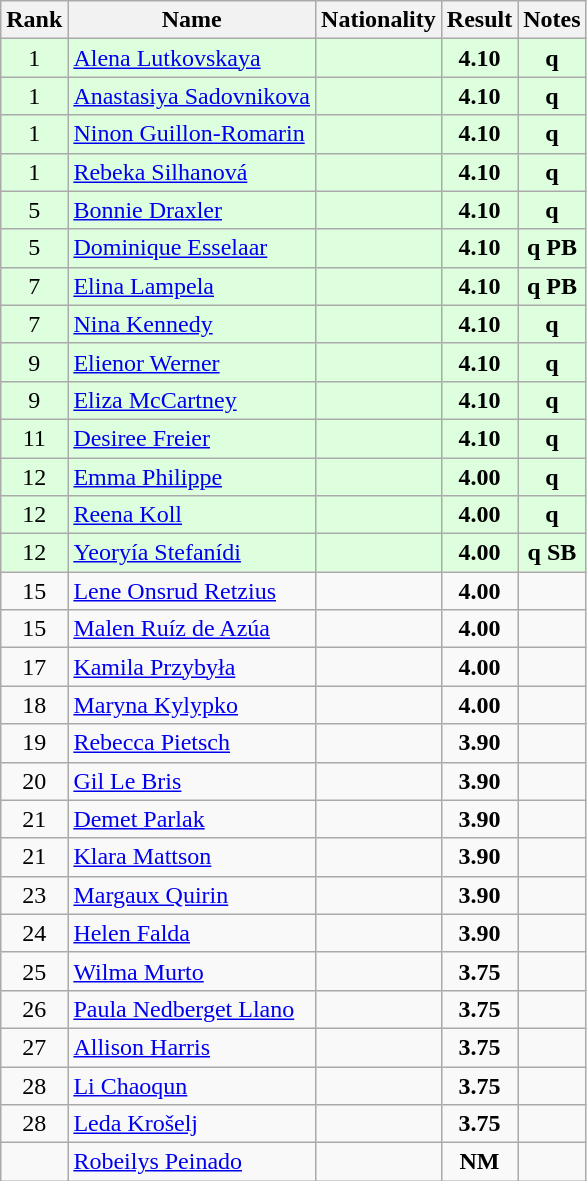<table class="wikitable sortable" style="text-align:center">
<tr>
<th>Rank</th>
<th>Name</th>
<th>Nationality</th>
<th>Result</th>
<th>Notes</th>
</tr>
<tr bgcolor=ddffdd>
<td>1</td>
<td align=left><a href='#'>Alena Lutkovskaya</a></td>
<td align=left></td>
<td><strong>4.10</strong></td>
<td><strong>q</strong></td>
</tr>
<tr bgcolor=ddffdd>
<td>1</td>
<td align=left><a href='#'>Anastasiya Sadovnikova</a></td>
<td align=left></td>
<td><strong>4.10</strong></td>
<td><strong>q</strong></td>
</tr>
<tr bgcolor=ddffdd>
<td>1</td>
<td align=left><a href='#'>Ninon Guillon-Romarin</a></td>
<td align=left></td>
<td><strong>4.10</strong></td>
<td><strong>q</strong></td>
</tr>
<tr bgcolor=ddffdd>
<td>1</td>
<td align=left><a href='#'>Rebeka Silhanová</a></td>
<td align=left></td>
<td><strong>4.10</strong></td>
<td><strong>q</strong></td>
</tr>
<tr bgcolor=ddffdd>
<td>5</td>
<td align=left><a href='#'>Bonnie Draxler</a></td>
<td align=left></td>
<td><strong>4.10</strong></td>
<td><strong>q</strong></td>
</tr>
<tr bgcolor=ddffdd>
<td>5</td>
<td align=left><a href='#'>Dominique Esselaar</a></td>
<td align=left></td>
<td><strong>4.10</strong></td>
<td><strong>q PB</strong></td>
</tr>
<tr bgcolor=ddffdd>
<td>7</td>
<td align=left><a href='#'>Elina Lampela</a></td>
<td align=left></td>
<td><strong>4.10</strong></td>
<td><strong>q PB</strong></td>
</tr>
<tr bgcolor=ddffdd>
<td>7</td>
<td align=left><a href='#'>Nina Kennedy</a></td>
<td align=left></td>
<td><strong>4.10</strong></td>
<td><strong>q</strong></td>
</tr>
<tr bgcolor=ddffdd>
<td>9</td>
<td align=left><a href='#'>Elienor Werner</a></td>
<td align=left></td>
<td><strong>4.10</strong></td>
<td><strong>q</strong></td>
</tr>
<tr bgcolor=ddffdd>
<td>9</td>
<td align=left><a href='#'>Eliza McCartney</a></td>
<td align=left></td>
<td><strong>4.10</strong></td>
<td><strong>q</strong></td>
</tr>
<tr bgcolor=ddffdd>
<td>11</td>
<td align=left><a href='#'>Desiree Freier</a></td>
<td align=left></td>
<td><strong>4.10</strong></td>
<td><strong>q</strong></td>
</tr>
<tr bgcolor=ddffdd>
<td>12</td>
<td align=left><a href='#'>Emma Philippe</a></td>
<td align=left></td>
<td><strong>4.00</strong></td>
<td><strong>q</strong></td>
</tr>
<tr bgcolor=ddffdd>
<td>12</td>
<td align=left><a href='#'>Reena Koll</a></td>
<td align=left></td>
<td><strong>4.00</strong></td>
<td><strong>q</strong></td>
</tr>
<tr bgcolor=ddffdd>
<td>12</td>
<td align=left><a href='#'>Yeoryía Stefanídi</a></td>
<td align=left></td>
<td><strong>4.00</strong></td>
<td><strong>q SB</strong></td>
</tr>
<tr>
<td>15</td>
<td align=left><a href='#'>Lene Onsrud Retzius</a></td>
<td align=left></td>
<td><strong>4.00</strong></td>
<td></td>
</tr>
<tr>
<td>15</td>
<td align=left><a href='#'>Malen Ruíz de Azúa</a></td>
<td align=left></td>
<td><strong>4.00</strong></td>
<td></td>
</tr>
<tr>
<td>17</td>
<td align=left><a href='#'>Kamila Przybyła</a></td>
<td align=left></td>
<td><strong>4.00</strong></td>
<td></td>
</tr>
<tr>
<td>18</td>
<td align=left><a href='#'>Maryna Kylypko</a></td>
<td align=left></td>
<td><strong>4.00</strong></td>
<td></td>
</tr>
<tr>
<td>19</td>
<td align=left><a href='#'>Rebecca Pietsch</a></td>
<td align=left></td>
<td><strong>3.90</strong></td>
<td></td>
</tr>
<tr>
<td>20</td>
<td align=left><a href='#'>Gil Le Bris</a></td>
<td align=left></td>
<td><strong>3.90</strong></td>
<td></td>
</tr>
<tr>
<td>21</td>
<td align=left><a href='#'>Demet Parlak</a></td>
<td align=left></td>
<td><strong>3.90</strong></td>
<td></td>
</tr>
<tr>
<td>21</td>
<td align=left><a href='#'>Klara Mattson</a></td>
<td align=left></td>
<td><strong>3.90</strong></td>
<td></td>
</tr>
<tr>
<td>23</td>
<td align=left><a href='#'>Margaux Quirin</a></td>
<td align=left></td>
<td><strong>3.90</strong></td>
<td></td>
</tr>
<tr>
<td>24</td>
<td align=left><a href='#'>Helen Falda</a></td>
<td align=left></td>
<td><strong>3.90</strong></td>
<td></td>
</tr>
<tr>
<td>25</td>
<td align=left><a href='#'>Wilma Murto</a></td>
<td align=left></td>
<td><strong>3.75</strong></td>
<td></td>
</tr>
<tr>
<td>26</td>
<td align=left><a href='#'>Paula Nedberget Llano</a></td>
<td align=left></td>
<td><strong>3.75</strong></td>
<td></td>
</tr>
<tr>
<td>27</td>
<td align=left><a href='#'>Allison Harris</a></td>
<td align=left></td>
<td><strong>3.75</strong></td>
<td></td>
</tr>
<tr>
<td>28</td>
<td align=left><a href='#'>Li Chaoqun</a></td>
<td align=left></td>
<td><strong>3.75</strong></td>
<td></td>
</tr>
<tr>
<td>28</td>
<td align=left><a href='#'>Leda Krošelj</a></td>
<td align=left></td>
<td><strong>3.75</strong></td>
<td></td>
</tr>
<tr>
<td></td>
<td align=left><a href='#'>Robeilys Peinado</a></td>
<td align=left></td>
<td><strong>NM</strong></td>
<td></td>
</tr>
</table>
